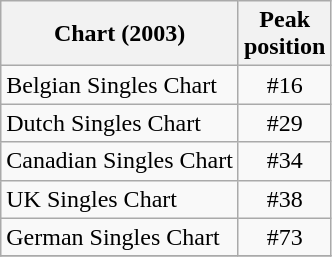<table class="wikitable">
<tr>
<th align="left">Chart (2003)</th>
<th align="center">Peak<br>position</th>
</tr>
<tr>
<td align="left">Belgian Singles Chart</td>
<td align="center">#16</td>
</tr>
<tr>
<td align="left">Dutch Singles Chart</td>
<td align="center">#29</td>
</tr>
<tr>
<td align="left">Canadian Singles Chart</td>
<td align="center">#34</td>
</tr>
<tr>
<td align="left">UK Singles Chart</td>
<td align="center">#38</td>
</tr>
<tr>
<td align="left">German Singles Chart</td>
<td align="center">#73</td>
</tr>
<tr>
</tr>
</table>
